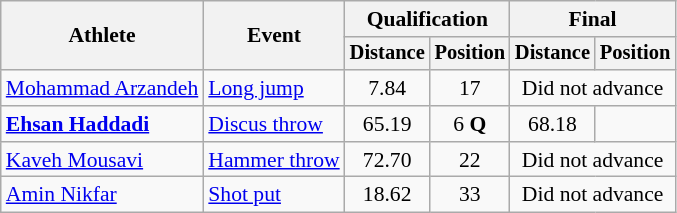<table class=wikitable style="font-size:90%;">
<tr>
<th rowspan=2>Athlete</th>
<th rowspan=2>Event</th>
<th colspan=2>Qualification</th>
<th colspan=2>Final</th>
</tr>
<tr style="font-size:95%">
<th>Distance</th>
<th>Position</th>
<th>Distance</th>
<th>Position</th>
</tr>
<tr align=center>
<td align=left><a href='#'>Mohammad Arzandeh</a></td>
<td align=left><a href='#'>Long jump</a></td>
<td>7.84</td>
<td>17</td>
<td colspan=2>Did not advance</td>
</tr>
<tr align=center>
<td align=left><strong><a href='#'>Ehsan Haddadi</a></strong></td>
<td align=left><a href='#'>Discus throw</a></td>
<td>65.19</td>
<td>6 <strong>Q</strong></td>
<td>68.18</td>
<td></td>
</tr>
<tr align=center>
<td align=left><a href='#'>Kaveh Mousavi</a></td>
<td align=left><a href='#'>Hammer throw</a></td>
<td>72.70</td>
<td>22</td>
<td colspan=2>Did not advance</td>
</tr>
<tr align=center>
<td align=left><a href='#'>Amin Nikfar</a></td>
<td align=left><a href='#'>Shot put</a></td>
<td>18.62</td>
<td>33</td>
<td colspan=2>Did not advance</td>
</tr>
</table>
